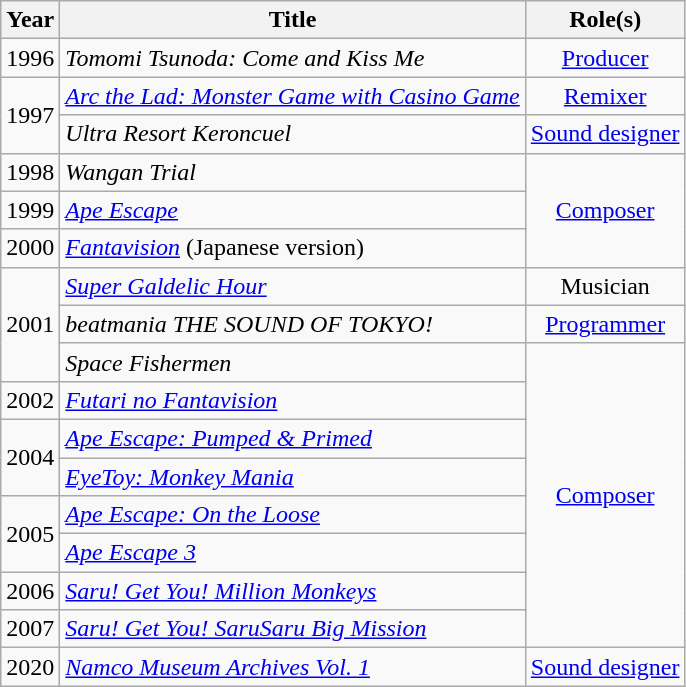<table class="wikitable">
<tr>
<th>Year</th>
<th>Title</th>
<th>Role(s)</th>
</tr>
<tr>
<td align="center">1996</td>
<td><em>Tomomi Tsunoda: Come and Kiss Me</em></td>
<td align="center"><a href='#'>Producer</a></td>
</tr>
<tr>
<td rowspan="2" align="center">1997</td>
<td><em><a href='#'>Arc the Lad: Monster Game with Casino Game</a></em></td>
<td align="center"><a href='#'>Remixer</a></td>
</tr>
<tr>
<td><em>Ultra Resort Keroncuel</em></td>
<td align="center"><a href='#'>Sound designer</a></td>
</tr>
<tr>
<td align="center">1998</td>
<td><em>Wangan Trial</em></td>
<td rowspan="3" align="center"><a href='#'>Composer</a></td>
</tr>
<tr>
<td align="center">1999</td>
<td><em><a href='#'>Ape Escape</a></em></td>
</tr>
<tr>
<td align="center">2000</td>
<td><em><a href='#'>Fantavision</a></em> (Japanese version)</td>
</tr>
<tr>
<td rowspan="3" align="center">2001</td>
<td><em><a href='#'>Super Galdelic Hour</a></em></td>
<td align="center">Musician</td>
</tr>
<tr>
<td><em>beatmania THE SOUND OF TOKYO!</em></td>
<td align="center"><a href='#'>Programmer</a></td>
</tr>
<tr>
<td><em>Space Fishermen</em></td>
<td rowspan="8" align="center"><a href='#'>Composer</a></td>
</tr>
<tr>
<td align="center">2002</td>
<td><em><a href='#'>Futari no Fantavision</a></em></td>
</tr>
<tr>
<td rowspan="2" align="center">2004</td>
<td><em><a href='#'>Ape Escape: Pumped & Primed</a></em></td>
</tr>
<tr>
<td><em><a href='#'>EyeToy: Monkey Mania</a></em></td>
</tr>
<tr>
<td rowspan="2" align="center">2005</td>
<td><em><a href='#'>Ape Escape: On the Loose</a></em></td>
</tr>
<tr>
<td><em><a href='#'>Ape Escape 3</a></em></td>
</tr>
<tr>
<td align="center">2006</td>
<td><em><a href='#'>Saru! Get You! Million Monkeys</a></em></td>
</tr>
<tr>
<td align="center">2007</td>
<td><em><a href='#'>Saru! Get You! SaruSaru Big Mission</a></em></td>
</tr>
<tr>
<td align="center">2020</td>
<td><em><a href='#'>Namco Museum Archives Vol. 1</a></em></td>
<td align="center"><a href='#'>Sound designer</a></td>
</tr>
</table>
